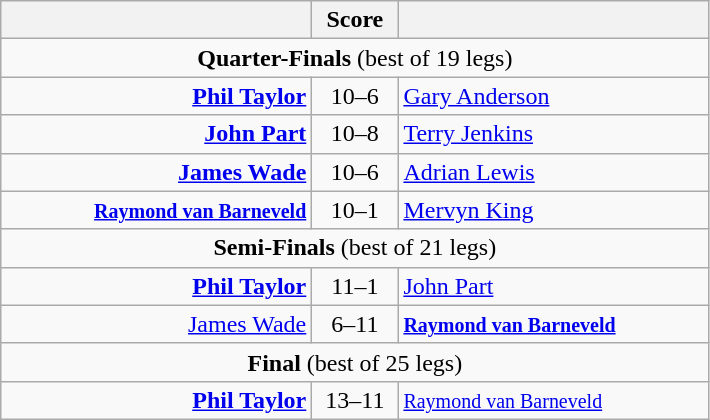<table class=wikitable style="text-align:center">
<tr>
<th width=200></th>
<th width=50>Score</th>
<th width=200></th>
</tr>
<tr align=center>
<td colspan="3"><strong>Quarter-Finals</strong> (best of 19 legs)</td>
</tr>
<tr align=left>
<td align=right><strong><a href='#'>Phil Taylor</a></strong> </td>
<td align=center>10–6</td>
<td> <a href='#'>Gary Anderson</a></td>
</tr>
<tr align=left>
<td align=right><strong><a href='#'>John Part</a></strong> </td>
<td align=center>10–8</td>
<td> <a href='#'>Terry Jenkins</a></td>
</tr>
<tr align=left>
<td align=right><strong><a href='#'>James Wade</a></strong> </td>
<td align=center>10–6</td>
<td> <a href='#'>Adrian Lewis</a></td>
</tr>
<tr align=left>
<td align=right><strong><small><a href='#'>Raymond van Barneveld</a></small></strong> </td>
<td align=center>10–1</td>
<td> <a href='#'>Mervyn King</a></td>
</tr>
<tr align=center>
<td colspan="3"><strong>Semi-Finals</strong> (best of 21 legs)</td>
</tr>
<tr align=left>
<td align=right><strong><a href='#'>Phil Taylor</a></strong> </td>
<td align=center>11–1</td>
<td> <a href='#'>John Part</a></td>
</tr>
<tr align=left>
<td align=right><a href='#'>James Wade</a> </td>
<td align=center>6–11</td>
<td> <strong><small><a href='#'>Raymond van Barneveld</a></small></strong></td>
</tr>
<tr align=center>
<td colspan="3"><strong>Final</strong> (best of 25 legs)</td>
</tr>
<tr align=left>
<td align=right><strong><a href='#'>Phil Taylor</a></strong> </td>
<td align=center>13–11</td>
<td> <small><a href='#'>Raymond van Barneveld</a></small></td>
</tr>
</table>
